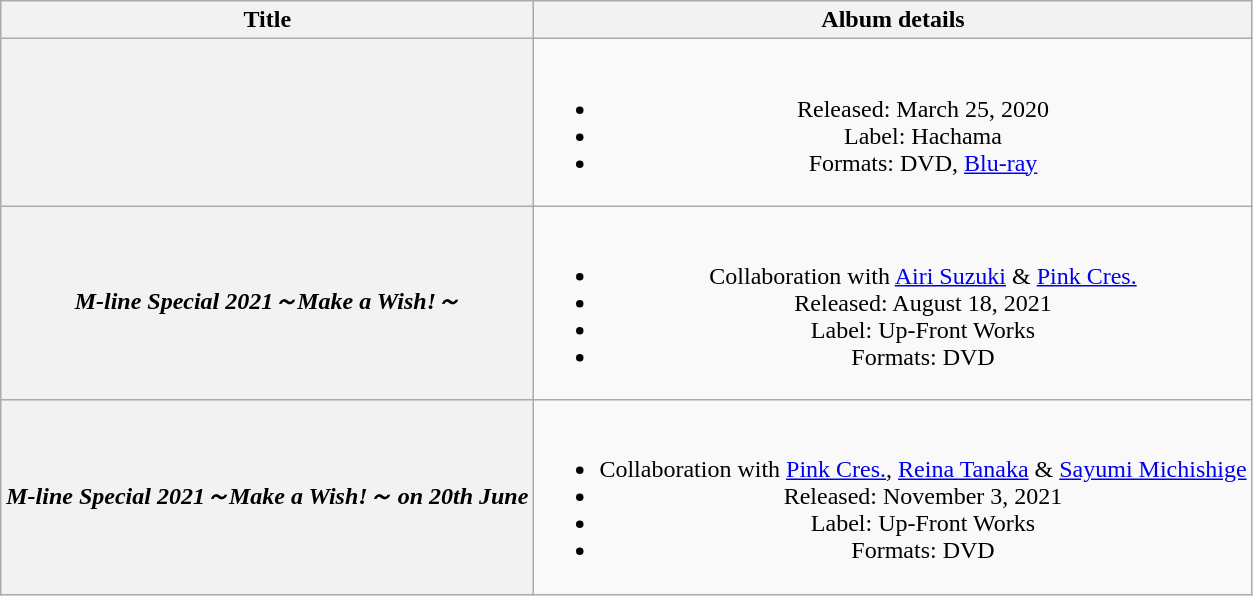<table class="wikitable plainrowheaders" style="text-align:center;">
<tr>
<th scope="col">Title</th>
<th scope="col">Album details</th>
</tr>
<tr>
<th scope="row"></th>
<td><br><ul><li>Released: March 25, 2020</li><li>Label: Hachama</li><li>Formats: DVD, <a href='#'>Blu-ray</a></li></ul></td>
</tr>
<tr>
<th scope="row"><em>M-line Special 2021～Make a Wish!～</em></th>
<td><br><ul><li>Collaboration with <a href='#'>Airi Suzuki</a> & <a href='#'>Pink Cres.</a></li><li>Released: August 18, 2021 </li><li>Label: Up-Front Works</li><li>Formats: DVD</li></ul></td>
</tr>
<tr>
<th scope="row"><em>M-line Special 2021～Make a Wish!～ on 20th June</em></th>
<td><br><ul><li>Collaboration with <a href='#'>Pink Cres.</a>, <a href='#'>Reina Tanaka</a> & <a href='#'>Sayumi Michishige</a></li><li>Released: November 3, 2021 </li><li>Label: Up-Front Works</li><li>Formats: DVD</li></ul></td>
</tr>
</table>
